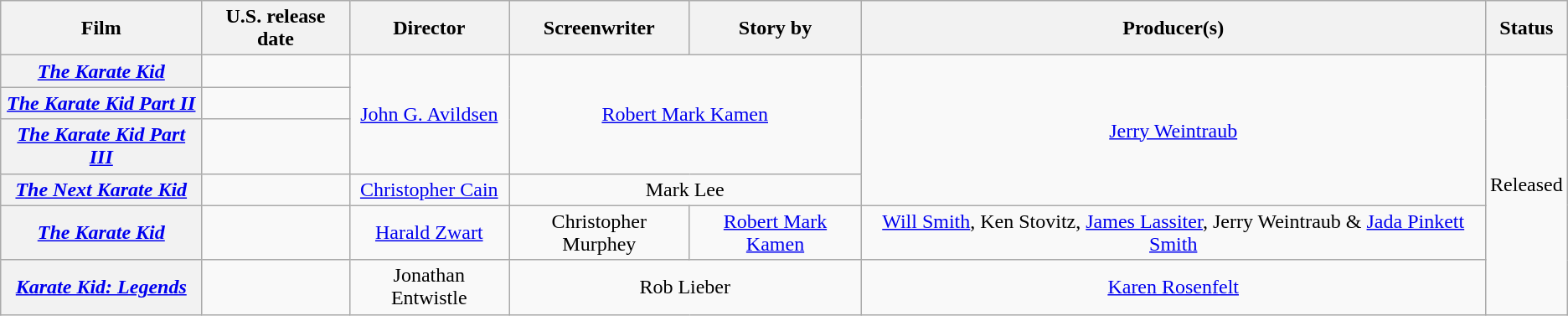<table class="wikitable col2left plainrowheaders" style="text-align: center;">
<tr>
<th scope="col">Film</th>
<th scope="col">U.S. release date</th>
<th scope="col">Director</th>
<th scope="col">Screenwriter</th>
<th scope="col">Story by</th>
<th scope="col">Producer(s)</th>
<th scope="col">Status</th>
</tr>
<tr>
<th scope="row"><em><a href='#'>The Karate Kid</a></em></th>
<td></td>
<td rowspan="3"><a href='#'>John G. Avildsen</a></td>
<td colspan="2" rowspan="3"><a href='#'>Robert Mark Kamen</a></td>
<td rowspan="4"><a href='#'>Jerry Weintraub</a></td>
<td rowspan="6">Released</td>
</tr>
<tr>
<th scope="row"><em><a href='#'>The Karate Kid Part II</a></em></th>
<td></td>
</tr>
<tr>
<th scope="row"><em><a href='#'>The Karate Kid Part III</a></em></th>
<td></td>
</tr>
<tr>
<th scope="row"><em><a href='#'>The Next Karate Kid</a></em></th>
<td></td>
<td><a href='#'>Christopher Cain</a></td>
<td colspan="2">Mark Lee</td>
</tr>
<tr>
<th scope="row"><em><a href='#'>The Karate Kid</a></em></th>
<td></td>
<td><a href='#'>Harald Zwart</a></td>
<td>Christopher Murphey</td>
<td><a href='#'>Robert Mark Kamen</a></td>
<td><a href='#'>Will Smith</a>, Ken Stovitz, <a href='#'>James Lassiter</a>, Jerry Weintraub & <a href='#'>Jada Pinkett Smith</a></td>
</tr>
<tr>
<th scope="row"><em><a href='#'>Karate Kid: Legends</a></em></th>
<td></td>
<td>Jonathan Entwistle</td>
<td colspan="2">Rob Lieber</td>
<td><a href='#'>Karen Rosenfelt</a></td>
</tr>
</table>
